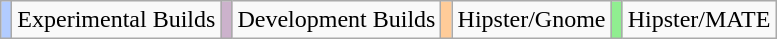<table class="wikitable" style="clear: both;">
<tr>
<td style="background: #b2ccff;"></td>
<td>Experimental Builds</td>
<td style="background: #ccb2cc;"></td>
<td>Development Builds</td>
<td style="background: #ffcc99;"></td>
<td>Hipster/Gnome</td>
<td style="background: #90EE90;"></td>
<td>Hipster/MATE</td>
</tr>
</table>
